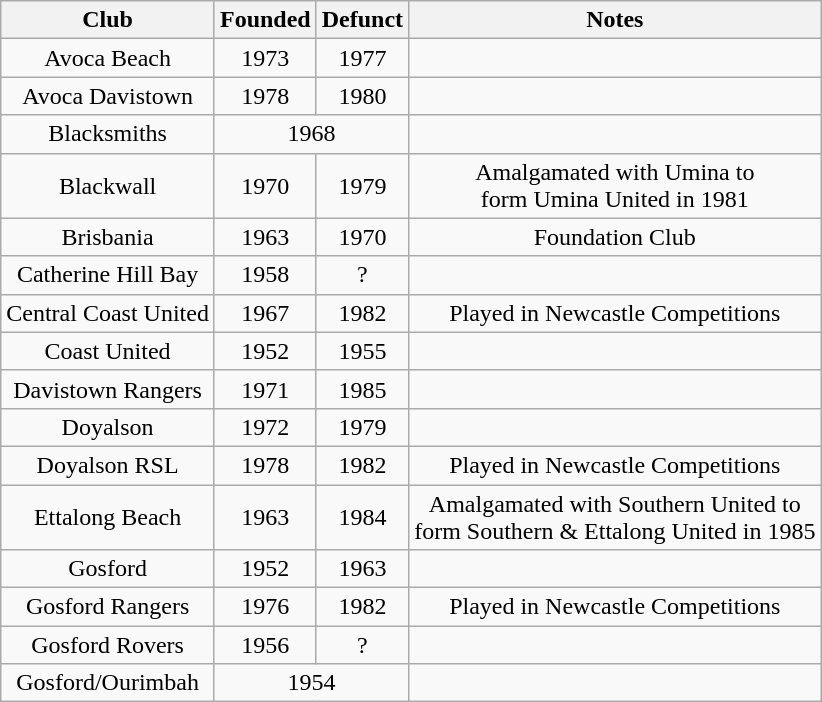<table class="wikitable sortable" style=text-align:center;>
<tr>
<th>Club</th>
<th>Founded</th>
<th>Defunct</th>
<th>Notes</th>
</tr>
<tr>
<td>Avoca Beach</td>
<td>1973</td>
<td>1977</td>
<td></td>
</tr>
<tr>
<td>Avoca Davistown</td>
<td>1978</td>
<td>1980</td>
<td></td>
</tr>
<tr>
<td>Blacksmiths</td>
<td colspan="2">1968</td>
<td></td>
</tr>
<tr>
<td>Blackwall</td>
<td>1970</td>
<td>1979</td>
<td>Amalgamated with Umina to <br> form Umina United in 1981</td>
</tr>
<tr>
<td>Brisbania</td>
<td>1963</td>
<td>1970</td>
<td>Foundation Club</td>
</tr>
<tr>
<td>Catherine Hill Bay</td>
<td>1958</td>
<td>?</td>
<td></td>
</tr>
<tr>
<td>Central Coast United</td>
<td>1967</td>
<td>1982</td>
<td>Played in Newcastle Competitions</td>
</tr>
<tr>
<td>Coast United</td>
<td>1952</td>
<td>1955</td>
<td></td>
</tr>
<tr>
<td>Davistown Rangers</td>
<td>1971</td>
<td>1985</td>
<td></td>
</tr>
<tr>
<td>Doyalson</td>
<td>1972</td>
<td>1979</td>
<td></td>
</tr>
<tr>
<td>Doyalson RSL</td>
<td>1978</td>
<td>1982</td>
<td>Played in Newcastle Competitions</td>
</tr>
<tr>
<td>Ettalong Beach</td>
<td>1963</td>
<td>1984</td>
<td>Amalgamated with Southern United to <br> form Southern & Ettalong United in 1985</td>
</tr>
<tr>
<td>Gosford</td>
<td>1952</td>
<td>1963</td>
<td></td>
</tr>
<tr>
<td>Gosford Rangers</td>
<td>1976</td>
<td>1982</td>
<td>Played in Newcastle Competitions</td>
</tr>
<tr>
<td>Gosford Rovers</td>
<td>1956</td>
<td>?</td>
<td></td>
</tr>
<tr>
<td>Gosford/Ourimbah</td>
<td colspan="2">1954</td>
<td></td>
</tr>
</table>
